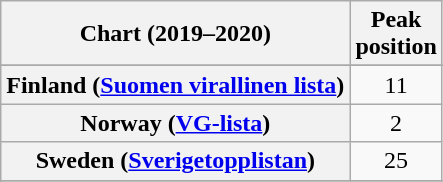<table class="wikitable sortable plainrowheaders" style="text-align:center">
<tr>
<th scope="col">Chart (2019–2020)</th>
<th scope="col">Peak<br>position</th>
</tr>
<tr>
</tr>
<tr>
</tr>
<tr>
<th scope="row">Finland (<a href='#'>Suomen virallinen lista</a>)</th>
<td>11</td>
</tr>
<tr>
<th scope="row">Norway (<a href='#'>VG-lista</a>)</th>
<td>2</td>
</tr>
<tr>
<th scope="row">Sweden (<a href='#'>Sverigetopplistan</a>)</th>
<td>25</td>
</tr>
<tr>
</tr>
<tr>
</tr>
</table>
